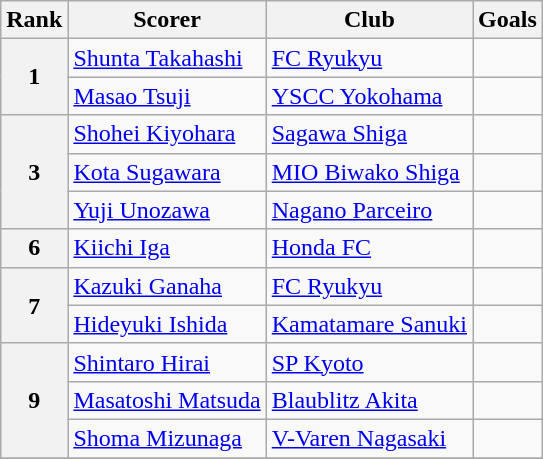<table class="wikitable">
<tr>
<th>Rank</th>
<th>Scorer</th>
<th>Club</th>
<th>Goals</th>
</tr>
<tr>
<th rowspan=2>1</th>
<td> <a href='#'>Shunta Takahashi</a></td>
<td><a href='#'>FC Ryukyu</a></td>
<td></td>
</tr>
<tr>
<td> <a href='#'>Masao Tsuji</a></td>
<td><a href='#'>YSCC Yokohama</a></td>
<td></td>
</tr>
<tr>
<th rowspan=3>3</th>
<td> <a href='#'>Shohei Kiyohara</a></td>
<td><a href='#'>Sagawa Shiga</a></td>
<td></td>
</tr>
<tr>
<td> <a href='#'>Kota Sugawara</a></td>
<td><a href='#'>MIO Biwako Shiga</a></td>
<td></td>
</tr>
<tr>
<td> <a href='#'>Yuji Unozawa</a></td>
<td><a href='#'>Nagano Parceiro</a></td>
<td></td>
</tr>
<tr>
<th>6</th>
<td> <a href='#'>Kiichi Iga</a></td>
<td><a href='#'>Honda FC</a></td>
<td></td>
</tr>
<tr>
<th rowspan=2>7</th>
<td> <a href='#'>Kazuki Ganaha</a></td>
<td><a href='#'>FC Ryukyu</a></td>
<td></td>
</tr>
<tr>
<td> <a href='#'>Hideyuki Ishida</a></td>
<td><a href='#'>Kamatamare Sanuki</a></td>
<td></td>
</tr>
<tr>
<th rowspan=3>9</th>
<td> <a href='#'>Shintaro Hirai</a></td>
<td><a href='#'>SP Kyoto</a></td>
<td></td>
</tr>
<tr>
<td> <a href='#'>Masatoshi Matsuda</a></td>
<td><a href='#'>Blaublitz Akita</a></td>
<td></td>
</tr>
<tr>
<td> <a href='#'>Shoma Mizunaga</a></td>
<td><a href='#'>V-Varen Nagasaki</a></td>
<td></td>
</tr>
<tr>
</tr>
</table>
